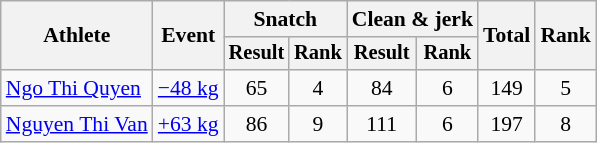<table class="wikitable" style="font-size:90%">
<tr>
<th rowspan="2">Athlete</th>
<th rowspan="2">Event</th>
<th colspan="2">Snatch</th>
<th colspan="2">Clean & jerk</th>
<th rowspan="2">Total</th>
<th rowspan="2">Rank</th>
</tr>
<tr style="font-size:95%">
<th>Result</th>
<th>Rank</th>
<th>Result</th>
<th>Rank</th>
</tr>
<tr align=center>
<td align=left><a href='#'>Ngo Thi Quyen</a></td>
<td align=left><a href='#'>−48 kg</a></td>
<td>65</td>
<td>4</td>
<td>84</td>
<td>6</td>
<td>149</td>
<td>5</td>
</tr>
<tr align=center>
<td align=left><a href='#'>Nguyen Thi Van</a></td>
<td align=left><a href='#'>+63 kg</a></td>
<td>86</td>
<td>9</td>
<td>111</td>
<td>6</td>
<td>197</td>
<td>8</td>
</tr>
</table>
